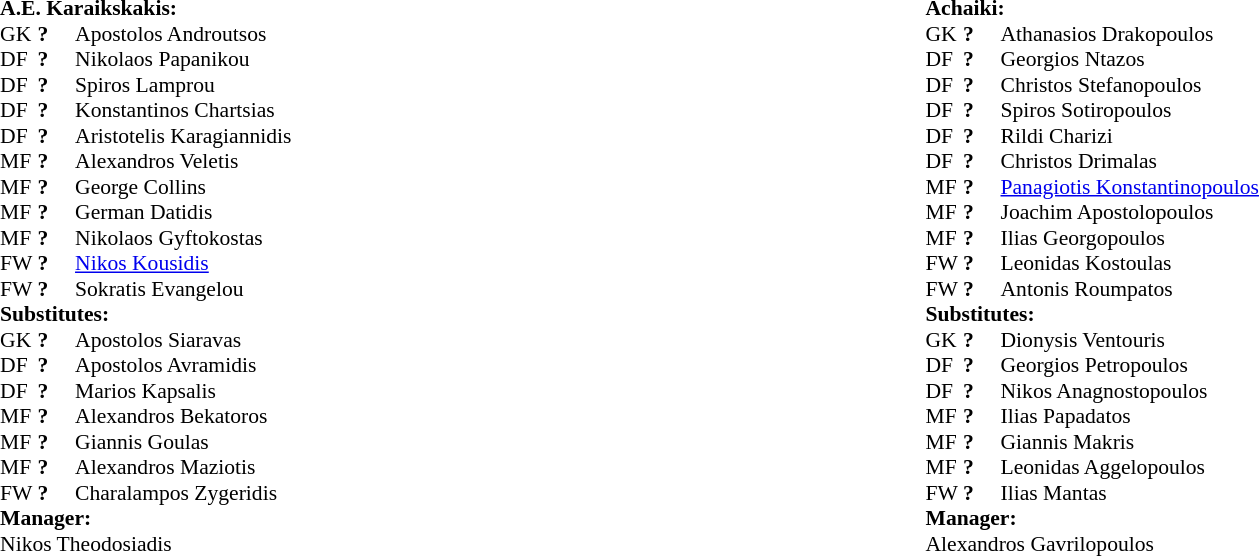<table width="100%">
<tr>
<td valign="top" width="50%"><br><table style="font-size: 90%" cellspacing="0" cellpadding="0" align="center">
<tr>
<td colspan="4"><strong>A.E. Karaikskakis:</strong></td>
</tr>
<tr>
<th width="25"></th>
<th width="25"></th>
</tr>
<tr>
<td>GK</td>
<td><strong>?</strong></td>
<td> Apostolos Androutsos</td>
</tr>
<tr>
<td>DF</td>
<td><strong>?</strong></td>
<td> Nikolaos Papanikou</td>
</tr>
<tr>
<td>DF</td>
<td><strong>?</strong></td>
<td> Spiros Lamprou</td>
</tr>
<tr>
<td>DF</td>
<td><strong>?</strong></td>
<td> Konstantinos Chartsias</td>
<td></td>
</tr>
<tr>
<td>DF</td>
<td><strong>?</strong></td>
<td> Aristotelis Karagiannidis</td>
</tr>
<tr>
<td>MF</td>
<td><strong>?</strong></td>
<td> Alexandros Veletis</td>
</tr>
<tr>
<td>MF</td>
<td><strong>?</strong></td>
<td> George Collins</td>
<td></td>
</tr>
<tr>
<td>MF</td>
<td><strong>?</strong></td>
<td> German Datidis</td>
</tr>
<tr>
<td>MF</td>
<td><strong>?</strong></td>
<td> Nikolaos Gyftokostas</td>
</tr>
<tr>
<td>FW</td>
<td><strong>?</strong></td>
<td> <a href='#'>Nikos Kousidis</a></td>
<td></td>
<td></td>
</tr>
<tr>
<td>FW</td>
<td><strong>?</strong></td>
<td> Sokratis Evangelou</td>
<td></td>
</tr>
<tr>
<td colspan=4><strong>Substitutes:</strong></td>
</tr>
<tr>
<td>GK</td>
<td><strong>?</strong></td>
<td> Apostolos Siaravas</td>
</tr>
<tr>
<td>DF</td>
<td><strong>?</strong></td>
<td> Apostolos Avramidis</td>
<td></td>
</tr>
<tr>
<td>DF</td>
<td><strong>?</strong></td>
<td> Marios Kapsalis</td>
</tr>
<tr>
<td>MF</td>
<td><strong>?</strong></td>
<td> Alexandros Bekatoros</td>
</tr>
<tr>
<td>MF</td>
<td><strong>?</strong></td>
<td> Giannis Goulas</td>
<td></td>
</tr>
<tr>
<td>MF</td>
<td><strong>?</strong></td>
<td> Alexandros Maziotis</td>
</tr>
<tr>
<td>FW</td>
<td><strong>?</strong></td>
<td> Charalampos Zygeridis</td>
<td></td>
</tr>
<tr>
<td colspan=4><strong>Manager:</strong></td>
</tr>
<tr>
<td colspan="4"> Nikos Theodosiadis</td>
</tr>
</table>
</td>
<td valign="top" width="50%"><br><table style="font-size: 90%" cellspacing="0" cellpadding="0" align="center">
<tr>
<td colspan="4"><strong>Achaiki:</strong></td>
</tr>
<tr>
<th width="25"></th>
<th width="25"></th>
</tr>
<tr>
<td>GK</td>
<td><strong>?</strong></td>
<td> Athanasios Drakopoulos</td>
</tr>
<tr>
<td>DF</td>
<td><strong>?</strong></td>
<td> Georgios Ntazos</td>
<td></td>
</tr>
<tr>
<td>DF</td>
<td><strong>?</strong></td>
<td> Christos Stefanopoulos</td>
</tr>
<tr>
<td>DF</td>
<td><strong>?</strong></td>
<td> Spiros Sotiropoulos</td>
</tr>
<tr>
<td>DF</td>
<td><strong>?</strong></td>
<td> Rildi Charizi</td>
</tr>
<tr>
<td>DF</td>
<td><strong>?</strong></td>
<td> Christos Drimalas</td>
<td></td>
</tr>
<tr>
<td>MF</td>
<td><strong>?</strong></td>
<td> <a href='#'>Panagiotis Konstantinopoulos</a></td>
<td></td>
</tr>
<tr>
<td>MF</td>
<td><strong>?</strong></td>
<td> Joachim Apostolopoulos</td>
</tr>
<tr>
<td>MF</td>
<td><strong>?</strong></td>
<td> Ilias Georgopoulos</td>
<td></td>
</tr>
<tr>
<td>FW</td>
<td><strong>?</strong></td>
<td> Leonidas Kostoulas</td>
</tr>
<tr>
<td>FW</td>
<td><strong>?</strong></td>
<td> Antonis Roumpatos</td>
<td></td>
</tr>
<tr>
<td colspan=4><strong>Substitutes:</strong></td>
</tr>
<tr>
<td>GK</td>
<td><strong>?</strong></td>
<td> Dionysis Ventouris</td>
</tr>
<tr>
<td>DF</td>
<td><strong>?</strong></td>
<td> Georgios Petropoulos</td>
</tr>
<tr>
<td>DF</td>
<td><strong>?</strong></td>
<td> Nikos Anagnostopoulos</td>
<td></td>
</tr>
<tr>
<td>MF</td>
<td><strong>?</strong></td>
<td> Ilias Papadatos</td>
</tr>
<tr>
<td>MF</td>
<td><strong>?</strong></td>
<td> Giannis Makris</td>
</tr>
<tr>
<td>MF</td>
<td><strong>?</strong></td>
<td> Leonidas Aggelopoulos</td>
<td></td>
</tr>
<tr>
<td>FW</td>
<td><strong>?</strong></td>
<td> Ilias Mantas</td>
<td></td>
</tr>
<tr>
<td colspan=4><strong>Manager:</strong></td>
</tr>
<tr>
<td colspan="4"> Alexandros Gavrilopoulos</td>
</tr>
</table>
</td>
</tr>
</table>
